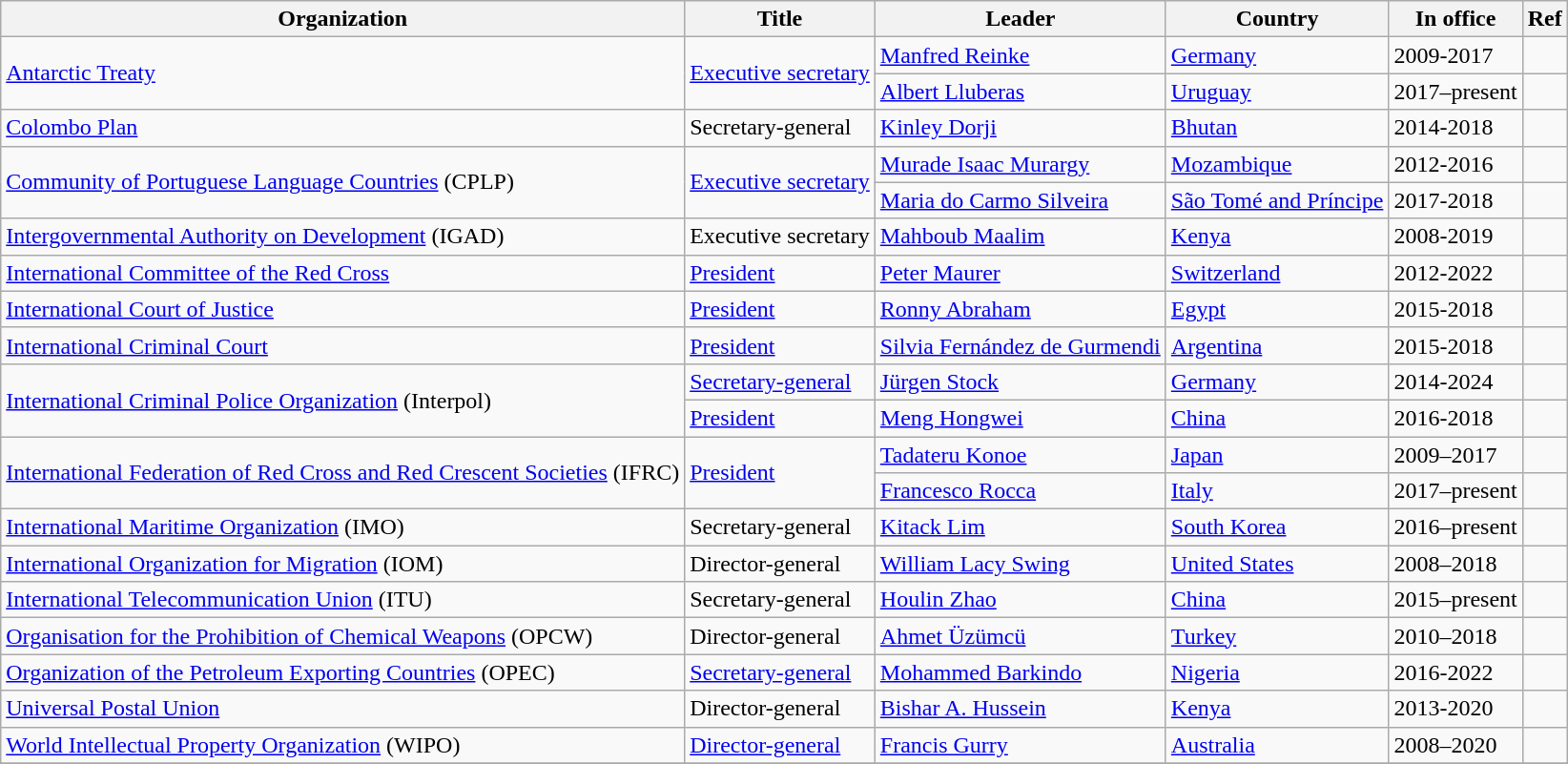<table class="wikitable unsortable">
<tr>
<th>Organization</th>
<th>Title</th>
<th>Leader</th>
<th>Country</th>
<th>In office</th>
<th>Ref</th>
</tr>
<tr>
<td rowspan="2"><a href='#'>Antarctic Treaty</a></td>
<td rowspan="2"><a href='#'>Executive secretary</a></td>
<td><a href='#'>Manfred Reinke</a></td>
<td><a href='#'>Germany</a></td>
<td>2009-2017</td>
<td></td>
</tr>
<tr>
<td><a href='#'>Albert Lluberas</a></td>
<td><a href='#'>Uruguay</a></td>
<td>2017–present</td>
<td></td>
</tr>
<tr>
<td><a href='#'>Colombo Plan</a></td>
<td>Secretary-general</td>
<td><a href='#'>Kinley Dorji</a></td>
<td><a href='#'>Bhutan</a></td>
<td>2014-2018</td>
<td></td>
</tr>
<tr>
<td rowspan="2"><a href='#'>Community of Portuguese Language Countries</a> (CPLP)</td>
<td rowspan="2"><a href='#'>Executive secretary</a></td>
<td><a href='#'>Murade Isaac Murargy</a></td>
<td><a href='#'>Mozambique</a></td>
<td>2012-2016</td>
<td></td>
</tr>
<tr>
<td><a href='#'>Maria do Carmo Silveira</a></td>
<td><a href='#'>São Tomé and Príncipe</a></td>
<td>2017-2018</td>
<td></td>
</tr>
<tr>
<td><a href='#'>Intergovernmental Authority on Development</a> (IGAD)</td>
<td>Executive secretary</td>
<td><a href='#'>Mahboub Maalim</a></td>
<td><a href='#'>Kenya</a></td>
<td>2008-2019</td>
<td></td>
</tr>
<tr>
<td><a href='#'>International Committee of the Red Cross</a></td>
<td><a href='#'>President</a></td>
<td><a href='#'>Peter Maurer</a></td>
<td><a href='#'>Switzerland</a></td>
<td>2012-2022</td>
<td></td>
</tr>
<tr>
<td><a href='#'>International Court of Justice</a></td>
<td><a href='#'>President</a></td>
<td><a href='#'>Ronny Abraham</a></td>
<td><a href='#'>Egypt</a></td>
<td>2015-2018</td>
<td></td>
</tr>
<tr>
<td><a href='#'>International Criminal Court</a></td>
<td><a href='#'>President</a></td>
<td><a href='#'>Silvia Fernández de Gurmendi</a></td>
<td><a href='#'>Argentina</a></td>
<td>2015-2018</td>
<td></td>
</tr>
<tr>
<td rowspan="2"><a href='#'>International Criminal Police Organization</a> (Interpol)</td>
<td><a href='#'>Secretary-general</a></td>
<td><a href='#'>Jürgen Stock</a></td>
<td><a href='#'>Germany</a></td>
<td>2014-2024</td>
<td></td>
</tr>
<tr>
<td><a href='#'>President</a></td>
<td><a href='#'>Meng Hongwei</a></td>
<td><a href='#'>China</a></td>
<td>2016-2018</td>
<td></td>
</tr>
<tr>
<td rowspan="2"><a href='#'>International Federation of Red Cross and Red Crescent Societies</a> (IFRC)</td>
<td rowspan="2"><a href='#'>President</a></td>
<td><a href='#'>Tadateru Konoe</a></td>
<td><a href='#'>Japan</a></td>
<td>2009–2017</td>
<td></td>
</tr>
<tr>
<td><a href='#'>Francesco Rocca</a></td>
<td><a href='#'>Italy</a></td>
<td>2017–present</td>
<td></td>
</tr>
<tr>
<td><a href='#'>International Maritime Organization</a> (IMO)</td>
<td>Secretary-general</td>
<td><a href='#'>Kitack Lim</a></td>
<td><a href='#'>South Korea</a></td>
<td>2016–present</td>
<td></td>
</tr>
<tr>
<td><a href='#'>International Organization for Migration</a> (IOM)</td>
<td>Director-general</td>
<td><a href='#'>William Lacy Swing</a></td>
<td><a href='#'>United States</a></td>
<td>2008–2018</td>
<td></td>
</tr>
<tr>
<td><a href='#'>International Telecommunication Union</a> (ITU)</td>
<td>Secretary-general</td>
<td><a href='#'>Houlin Zhao</a></td>
<td><a href='#'>China</a></td>
<td>2015–present</td>
<td></td>
</tr>
<tr>
<td><a href='#'>Organisation for the Prohibition of Chemical Weapons</a> (OPCW)</td>
<td>Director-general</td>
<td><a href='#'>Ahmet Üzümcü</a></td>
<td><a href='#'>Turkey</a></td>
<td>2010–2018</td>
<td></td>
</tr>
<tr>
<td><a href='#'>Organization of the Petroleum Exporting Countries</a> (OPEC)</td>
<td><a href='#'>Secretary-general</a></td>
<td><a href='#'>Mohammed Barkindo</a></td>
<td><a href='#'>Nigeria</a></td>
<td>2016-2022</td>
<td></td>
</tr>
<tr>
<td><a href='#'>Universal Postal Union</a></td>
<td>Director-general</td>
<td><a href='#'>Bishar A. Hussein</a></td>
<td><a href='#'>Kenya</a></td>
<td>2013-2020</td>
<td></td>
</tr>
<tr>
<td><a href='#'>World Intellectual Property Organization</a> (WIPO)</td>
<td><a href='#'>Director-general</a></td>
<td><a href='#'>Francis Gurry</a></td>
<td><a href='#'>Australia</a></td>
<td>2008–2020</td>
<td></td>
</tr>
<tr>
</tr>
</table>
